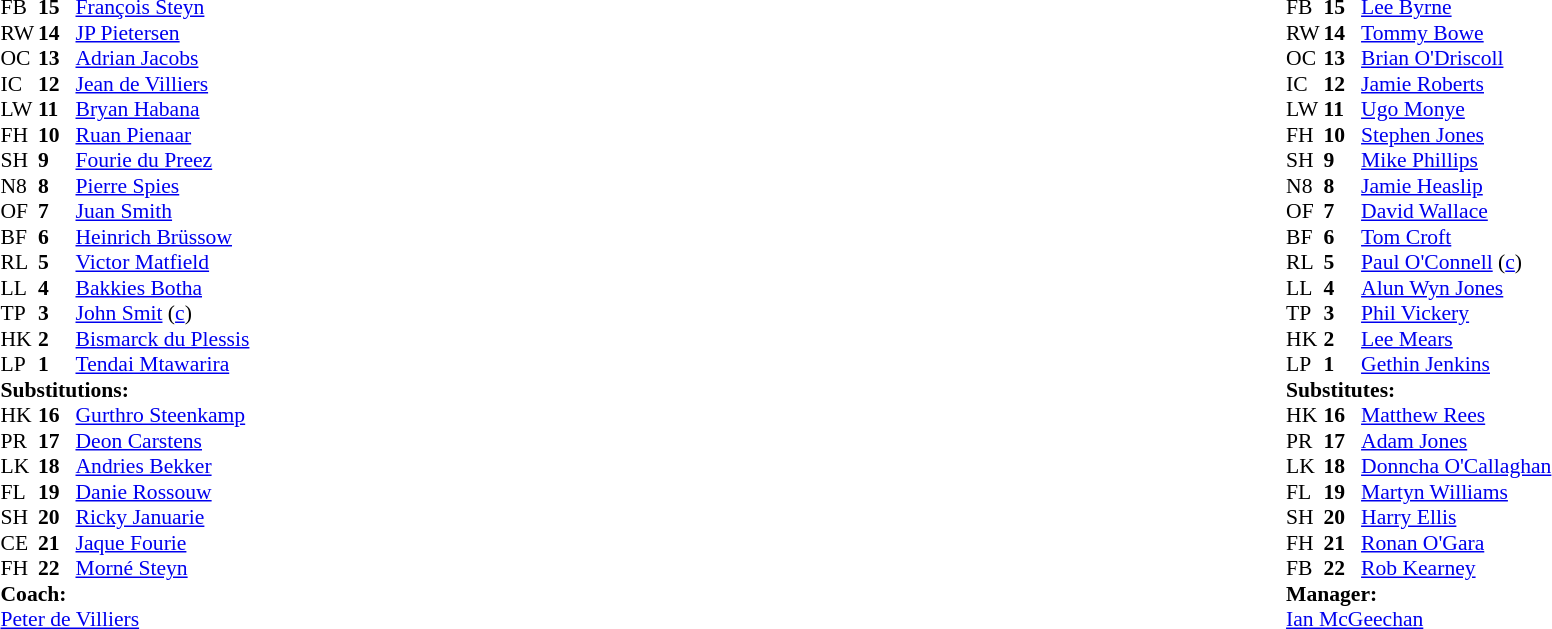<table width="100%">
<tr>
<td valign="top" width="50%"><br><table style="font-size: 90%" cellspacing="0" cellpadding="0">
<tr>
<th width="25"></th>
<th width="25"></th>
</tr>
<tr>
<td>FB</td>
<td><strong>15</strong></td>
<td><a href='#'>François Steyn</a></td>
</tr>
<tr>
<td>RW</td>
<td><strong>14</strong></td>
<td><a href='#'>JP Pietersen</a></td>
</tr>
<tr>
<td>OC</td>
<td><strong>13</strong></td>
<td><a href='#'>Adrian Jacobs</a></td>
</tr>
<tr>
<td>IC</td>
<td><strong>12</strong></td>
<td><a href='#'>Jean de Villiers</a></td>
</tr>
<tr>
<td>LW</td>
<td><strong>11</strong></td>
<td><a href='#'>Bryan Habana</a></td>
</tr>
<tr>
<td>FH</td>
<td><strong>10</strong></td>
<td><a href='#'>Ruan Pienaar</a></td>
</tr>
<tr>
<td>SH</td>
<td><strong>9</strong></td>
<td><a href='#'>Fourie du Preez</a></td>
</tr>
<tr>
<td>N8</td>
<td><strong>8</strong></td>
<td><a href='#'>Pierre Spies</a></td>
</tr>
<tr>
<td>OF</td>
<td><strong>7</strong></td>
<td><a href='#'>Juan Smith</a></td>
</tr>
<tr>
<td>BF</td>
<td><strong>6</strong></td>
<td><a href='#'>Heinrich Brüssow</a></td>
</tr>
<tr>
<td>RL</td>
<td><strong>5</strong></td>
<td><a href='#'>Victor Matfield</a></td>
</tr>
<tr>
<td>LL</td>
<td><strong>4</strong></td>
<td><a href='#'>Bakkies Botha</a></td>
</tr>
<tr>
<td>TP</td>
<td><strong>3</strong></td>
<td><a href='#'>John Smit</a> (<a href='#'>c</a>)</td>
</tr>
<tr>
<td>HK</td>
<td><strong>2</strong></td>
<td><a href='#'>Bismarck du Plessis</a></td>
</tr>
<tr>
<td>LP</td>
<td><strong>1</strong></td>
<td><a href='#'>Tendai Mtawarira</a></td>
</tr>
<tr>
<td colspan=3><strong>Substitutions:</strong></td>
</tr>
<tr>
<td>HK</td>
<td><strong>16</strong></td>
<td><a href='#'>Gurthro Steenkamp</a></td>
</tr>
<tr>
<td>PR</td>
<td><strong>17</strong></td>
<td><a href='#'>Deon Carstens</a></td>
</tr>
<tr>
<td>LK</td>
<td><strong>18</strong></td>
<td><a href='#'>Andries Bekker</a></td>
</tr>
<tr>
<td>FL</td>
<td><strong>19</strong></td>
<td><a href='#'>Danie Rossouw</a></td>
</tr>
<tr>
<td>SH</td>
<td><strong>20</strong></td>
<td><a href='#'>Ricky Januarie</a></td>
</tr>
<tr>
<td>CE</td>
<td><strong>21</strong></td>
<td><a href='#'>Jaque Fourie</a></td>
</tr>
<tr>
<td>FH</td>
<td><strong>22</strong></td>
<td><a href='#'>Morné Steyn</a></td>
</tr>
<tr>
<td colspan="3"><strong>Coach:</strong></td>
</tr>
<tr>
<td colspan="4"><a href='#'>Peter de Villiers</a></td>
</tr>
</table>
</td>
<td valign="top"></td>
<td valign="top" width="50%"><br><table style="font-size: 90%" cellspacing="0" cellpadding="0" align="center">
<tr>
<th width="25"></th>
<th width="25"></th>
</tr>
<tr>
<td>FB</td>
<td><strong>15</strong></td>
<td> <a href='#'>Lee Byrne</a></td>
</tr>
<tr>
<td>RW</td>
<td><strong>14</strong></td>
<td> <a href='#'>Tommy Bowe</a></td>
</tr>
<tr>
<td>OC</td>
<td><strong>13</strong></td>
<td> <a href='#'>Brian O'Driscoll</a></td>
</tr>
<tr>
<td>IC</td>
<td><strong>12</strong></td>
<td> <a href='#'>Jamie Roberts</a></td>
</tr>
<tr>
<td>LW</td>
<td><strong>11</strong></td>
<td> <a href='#'>Ugo Monye</a></td>
</tr>
<tr>
<td>FH</td>
<td><strong>10</strong></td>
<td> <a href='#'>Stephen Jones</a></td>
</tr>
<tr>
<td>SH</td>
<td><strong>9</strong></td>
<td> <a href='#'>Mike Phillips</a></td>
</tr>
<tr>
<td>N8</td>
<td><strong>8</strong></td>
<td> <a href='#'>Jamie Heaslip</a></td>
</tr>
<tr>
<td>OF</td>
<td><strong>7</strong></td>
<td> <a href='#'>David Wallace</a></td>
</tr>
<tr>
<td>BF</td>
<td><strong>6</strong></td>
<td> <a href='#'>Tom Croft</a></td>
</tr>
<tr>
<td>RL</td>
<td><strong>5</strong></td>
<td> <a href='#'>Paul O'Connell</a> (<a href='#'>c</a>)</td>
</tr>
<tr>
<td>LL</td>
<td><strong>4</strong></td>
<td> <a href='#'>Alun Wyn Jones</a></td>
</tr>
<tr>
<td>TP</td>
<td><strong>3</strong></td>
<td> <a href='#'>Phil Vickery</a></td>
</tr>
<tr>
<td>HK</td>
<td><strong>2</strong></td>
<td> <a href='#'>Lee Mears</a></td>
</tr>
<tr>
<td>LP</td>
<td><strong>1</strong></td>
<td> <a href='#'>Gethin Jenkins</a></td>
</tr>
<tr>
<td colspan=3><strong>Substitutes:</strong></td>
</tr>
<tr>
<td>HK</td>
<td><strong>16</strong></td>
<td> <a href='#'>Matthew Rees</a></td>
</tr>
<tr>
<td>PR</td>
<td><strong>17</strong></td>
<td> <a href='#'>Adam Jones</a></td>
</tr>
<tr>
<td>LK</td>
<td><strong>18</strong></td>
<td> <a href='#'>Donncha O'Callaghan</a></td>
</tr>
<tr>
<td>FL</td>
<td><strong>19</strong></td>
<td> <a href='#'>Martyn Williams</a></td>
</tr>
<tr>
<td>SH</td>
<td><strong>20</strong></td>
<td> <a href='#'>Harry Ellis</a></td>
</tr>
<tr>
<td>FH</td>
<td><strong>21</strong></td>
<td> <a href='#'>Ronan O'Gara</a></td>
</tr>
<tr>
<td>FB</td>
<td><strong>22</strong></td>
<td> <a href='#'>Rob Kearney</a></td>
</tr>
<tr>
<td colspan="3"><strong>Manager:</strong></td>
</tr>
<tr>
<td colspan="4"> <a href='#'>Ian McGeechan</a></td>
</tr>
</table>
</td>
</tr>
</table>
